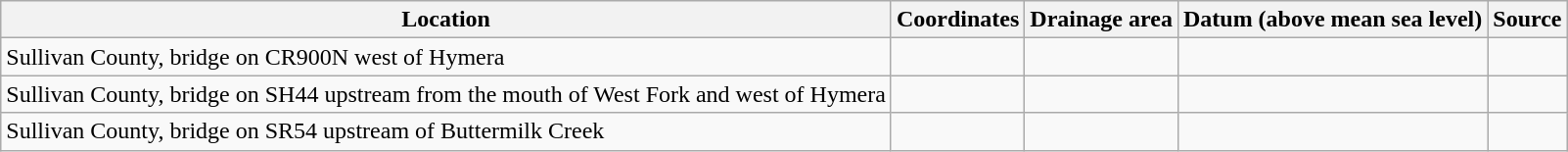<table class="wikitable">
<tr>
<th>Location</th>
<th>Coordinates</th>
<th>Drainage area</th>
<th>Datum (above mean sea level)</th>
<th>Source</th>
</tr>
<tr>
<td>Sullivan County, bridge on CR900N  west of Hymera</td>
<td></td>
<td></td>
<td></td>
<td></td>
</tr>
<tr>
<td>Sullivan County, bridge on SH44  upstream from the mouth of West Fork and  west of Hymera</td>
<td></td>
<td></td>
<td></td>
<td></td>
</tr>
<tr>
<td>Sullivan County, bridge on SR54  upstream of Buttermilk Creek</td>
<td></td>
<td></td>
<td></td>
<td></td>
</tr>
</table>
